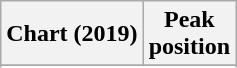<table class="wikitable sortable plainrowheaders" style="text-align:center">
<tr>
<th scope="col">Chart (2019)</th>
<th scope="col">Peak<br>position</th>
</tr>
<tr>
</tr>
<tr>
</tr>
<tr>
</tr>
</table>
